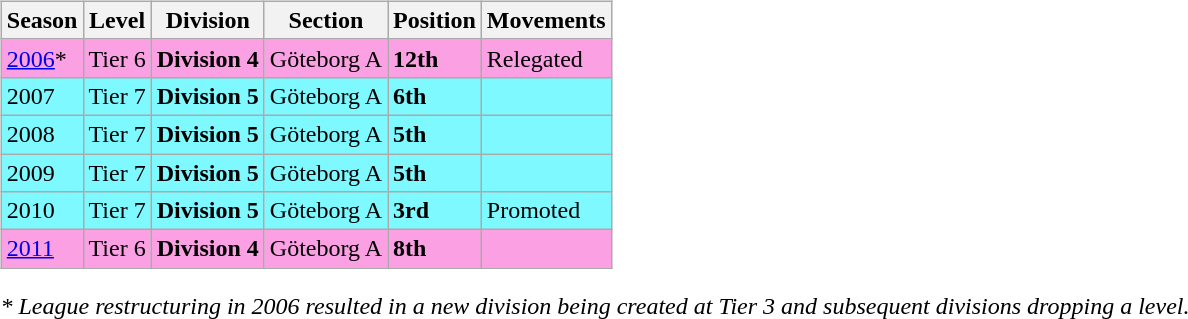<table>
<tr>
<td valign="top" width=0%><br><table class="wikitable">
<tr style="background:#f0f6fa;">
<th><strong>Season</strong></th>
<th><strong>Level</strong></th>
<th><strong>Division</strong></th>
<th><strong>Section</strong></th>
<th><strong>Position</strong></th>
<th><strong>Movements</strong></th>
</tr>
<tr>
<td style="background:#FBA0E3;"><a href='#'>2006</a>*</td>
<td style="background:#FBA0E3;">Tier 6</td>
<td style="background:#FBA0E3;"><strong>Division 4</strong></td>
<td style="background:#FBA0E3;">Göteborg A</td>
<td style="background:#FBA0E3;"><strong>12th</strong></td>
<td style="background:#FBA0E3;">Relegated</td>
</tr>
<tr>
<td style="background:#7DF9FF;">2007</td>
<td style="background:#7DF9FF;">Tier 7</td>
<td style="background:#7DF9FF;"><strong>Division 5</strong></td>
<td style="background:#7DF9FF;">Göteborg A</td>
<td style="background:#7DF9FF;"><strong>6th</strong></td>
<td style="background:#7DF9FF;"></td>
</tr>
<tr>
<td style="background:#7DF9FF;">2008</td>
<td style="background:#7DF9FF;">Tier 7</td>
<td style="background:#7DF9FF;"><strong>Division 5</strong></td>
<td style="background:#7DF9FF;">Göteborg A</td>
<td style="background:#7DF9FF;"><strong>5th</strong></td>
<td style="background:#7DF9FF;"></td>
</tr>
<tr>
<td style="background:#7DF9FF;">2009</td>
<td style="background:#7DF9FF;">Tier 7</td>
<td style="background:#7DF9FF;"><strong>Division 5</strong></td>
<td style="background:#7DF9FF;">Göteborg A</td>
<td style="background:#7DF9FF;"><strong>5th</strong></td>
<td style="background:#7DF9FF;"></td>
</tr>
<tr>
<td style="background:#7DF9FF;">2010</td>
<td style="background:#7DF9FF;">Tier 7</td>
<td style="background:#7DF9FF;"><strong>Division 5</strong></td>
<td style="background:#7DF9FF;">Göteborg A</td>
<td style="background:#7DF9FF;"><strong>3rd</strong></td>
<td style="background:#7DF9FF;">Promoted</td>
</tr>
<tr>
<td style="background:#FBA0E3;"><a href='#'>2011</a></td>
<td style="background:#FBA0E3;">Tier 6</td>
<td style="background:#FBA0E3;"><strong>Division 4</strong></td>
<td style="background:#FBA0E3;">Göteborg A</td>
<td style="background:#FBA0E3;"><strong>8th</strong></td>
<td style="background:#FBA0E3;"></td>
</tr>
</table>
<em>* League restructuring in 2006 resulted in a new division being created at Tier 3 and subsequent divisions dropping a level.</em>


</td>
</tr>
</table>
